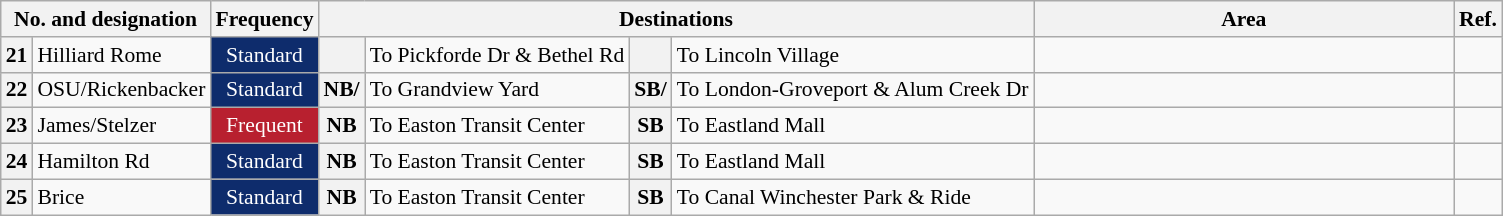<table class="wikitable sortable" style="font-size: 90%;"|>
<tr>
<th colspan=2>No. and designation</th>
<th>Frequency</th>
<th colspan=4 class=unsortable>Destinations</th>
<th class=unsortable>Area</th>
<th class=unsortable>Ref.</th>
</tr>
<tr>
<th style="text-align:center;">21</th>
<td>Hilliard Rome</td>
<td style="background:#0e2c6c; color:white; text-align:center;">Standard</td>
<th></th>
<td>To Pickforde Dr & Bethel Rd</td>
<th></th>
<td>To Lincoln Village</td>
<td style="width:19em;"></td>
<td></td>
</tr>
<tr>
<th style="text-align:center;">22</th>
<td>OSU/Rickenbacker</td>
<td style="background:#0e2c6c; color:white; text-align:center;">Standard</td>
<th>NB/</th>
<td>To Grandview Yard</td>
<th>SB/</th>
<td>To London-Groveport & Alum Creek Dr</td>
<td></td>
<td></td>
</tr>
<tr>
<th style="text-align:center;">23</th>
<td>James/Stelzer</td>
<td style="background:#b8202f; color:white; text-align:center;">Frequent</td>
<th>NB</th>
<td>To Easton Transit Center</td>
<th>SB</th>
<td>To Eastland Mall</td>
<td></td>
<td></td>
</tr>
<tr>
<th style="text-align:center;">24</th>
<td>Hamilton Rd</td>
<td style="background:#0e2c6c; color:white; text-align:center;">Standard</td>
<th>NB</th>
<td>To Easton Transit Center</td>
<th>SB</th>
<td>To Eastland Mall</td>
<td></td>
<td></td>
</tr>
<tr>
<th style="text-align:center;">25</th>
<td>Brice</td>
<td style="background:#0e2c6c; color:white; text-align:center;">Standard</td>
<th>NB</th>
<td>To Easton Transit Center</td>
<th>SB</th>
<td>To Canal Winchester Park & Ride</td>
<td></td>
<td></td>
</tr>
</table>
